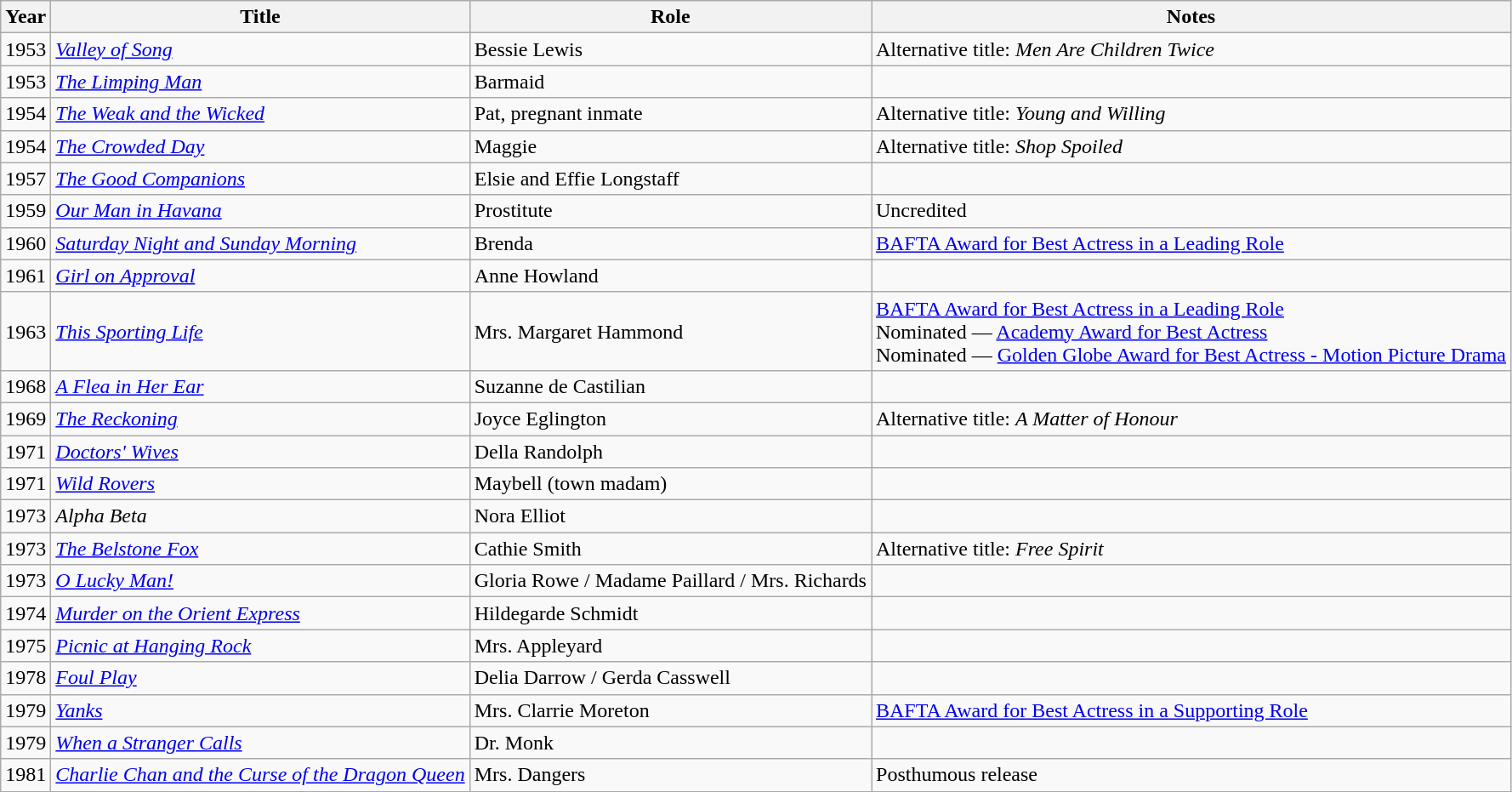<table class="wikitable sortable">
<tr>
<th>Year</th>
<th>Title</th>
<th>Role</th>
<th class="unsortable">Notes</th>
</tr>
<tr>
<td>1953</td>
<td><em><a href='#'>Valley of Song</a></em></td>
<td>Bessie Lewis</td>
<td>Alternative title: <em>Men Are Children Twice</em></td>
</tr>
<tr>
<td>1953</td>
<td><em><a href='#'>The Limping Man</a></em></td>
<td>Barmaid</td>
<td></td>
</tr>
<tr>
<td>1954</td>
<td><em><a href='#'>The Weak and the Wicked</a></em></td>
<td>Pat, pregnant inmate</td>
<td>Alternative title: <em>Young and Willing</em></td>
</tr>
<tr>
<td>1954</td>
<td><em><a href='#'>The Crowded Day</a></em></td>
<td>Maggie</td>
<td>Alternative title: <em>Shop Spoiled</em></td>
</tr>
<tr>
<td>1957</td>
<td><em><a href='#'>The Good Companions</a></em></td>
<td>Elsie and Effie Longstaff</td>
<td></td>
</tr>
<tr>
<td>1959</td>
<td><em><a href='#'>Our Man in Havana</a></em></td>
<td>Prostitute</td>
<td>Uncredited</td>
</tr>
<tr>
<td>1960</td>
<td><em><a href='#'>Saturday Night and Sunday Morning</a></em></td>
<td>Brenda</td>
<td><a href='#'>BAFTA Award for Best Actress in a Leading Role</a></td>
</tr>
<tr>
<td>1961</td>
<td><em><a href='#'>Girl on Approval</a></em></td>
<td>Anne Howland</td>
<td></td>
</tr>
<tr>
<td>1963</td>
<td><em><a href='#'>This Sporting Life</a></em></td>
<td>Mrs. Margaret Hammond</td>
<td><a href='#'>BAFTA Award for Best Actress in a Leading Role</a><br>Nominated — <a href='#'>Academy Award for Best Actress</a><br>Nominated — <a href='#'>Golden Globe Award for Best Actress - Motion Picture Drama</a></td>
</tr>
<tr>
<td>1968</td>
<td><em><a href='#'>A Flea in Her Ear</a></em></td>
<td>Suzanne de Castilian</td>
<td></td>
</tr>
<tr>
<td>1969</td>
<td><em><a href='#'>The Reckoning</a></em></td>
<td>Joyce Eglington</td>
<td>Alternative title: <em>A Matter of Honour</em></td>
</tr>
<tr>
<td>1971</td>
<td><em><a href='#'>Doctors' Wives</a></em></td>
<td>Della Randolph</td>
<td></td>
</tr>
<tr>
<td>1971</td>
<td><em><a href='#'>Wild Rovers</a></em></td>
<td>Maybell (town madam)</td>
<td></td>
</tr>
<tr>
<td>1973</td>
<td><em>Alpha Beta</em></td>
<td>Nora Elliot</td>
<td></td>
</tr>
<tr>
<td>1973</td>
<td><em><a href='#'>The Belstone Fox</a></em></td>
<td>Cathie Smith</td>
<td>Alternative title: <em>Free Spirit</em></td>
</tr>
<tr>
<td>1973</td>
<td><em><a href='#'>O Lucky Man!</a></em></td>
<td>Gloria Rowe / Madame Paillard / Mrs. Richards</td>
<td></td>
</tr>
<tr>
<td>1974</td>
<td><em><a href='#'>Murder on the Orient Express</a></em></td>
<td>Hildegarde Schmidt</td>
<td></td>
</tr>
<tr>
<td>1975</td>
<td><em><a href='#'>Picnic at Hanging Rock</a></em></td>
<td>Mrs. Appleyard</td>
<td></td>
</tr>
<tr>
<td>1978</td>
<td><em><a href='#'>Foul Play</a></em></td>
<td>Delia Darrow / Gerda Casswell</td>
<td></td>
</tr>
<tr>
<td>1979</td>
<td><em><a href='#'>Yanks</a></em></td>
<td>Mrs. Clarrie Moreton</td>
<td><a href='#'>BAFTA Award for Best Actress in a Supporting Role</a></td>
</tr>
<tr>
<td>1979</td>
<td><em><a href='#'>When a Stranger Calls</a></em></td>
<td>Dr. Monk</td>
<td></td>
</tr>
<tr>
<td>1981</td>
<td><em><a href='#'>Charlie Chan and the Curse of the Dragon Queen</a></em></td>
<td>Mrs. Dangers</td>
<td>Posthumous release</td>
</tr>
<tr>
</tr>
</table>
